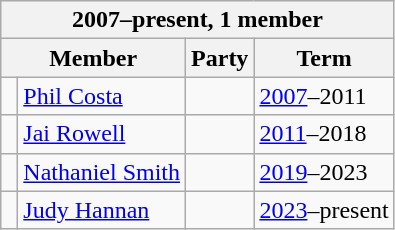<table class="wikitable">
<tr>
<th colspan="4">2007–present, 1 member</th>
</tr>
<tr>
<th colspan="2">Member</th>
<th>Party</th>
<th>Term</th>
</tr>
<tr>
<td> </td>
<td><a href='#'>Phil Costa</a></td>
<td></td>
<td><a href='#'>2007</a>–2011</td>
</tr>
<tr>
<td> </td>
<td><a href='#'>Jai Rowell</a></td>
<td></td>
<td><a href='#'>2011</a>–2018</td>
</tr>
<tr>
<td> </td>
<td><a href='#'>Nathaniel Smith</a></td>
<td></td>
<td><a href='#'>2019</a>–2023</td>
</tr>
<tr>
<td> </td>
<td><a href='#'>Judy Hannan</a></td>
<td></td>
<td><a href='#'>2023</a>–present</td>
</tr>
</table>
